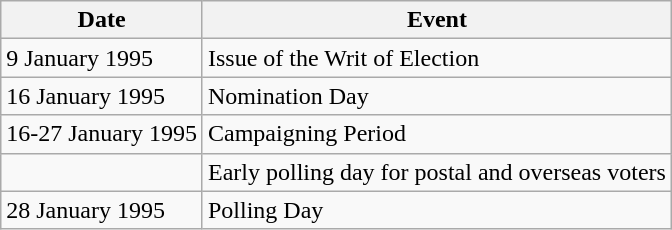<table class="wikitable">
<tr>
<th>Date</th>
<th>Event</th>
</tr>
<tr>
<td>9 January 1995</td>
<td>Issue of the Writ of Election</td>
</tr>
<tr>
<td>16 January 1995</td>
<td>Nomination Day</td>
</tr>
<tr>
<td>16-27 January 1995</td>
<td>Campaigning Period</td>
</tr>
<tr>
<td></td>
<td>Early polling day for postal and overseas voters</td>
</tr>
<tr>
<td>28 January 1995</td>
<td>Polling Day</td>
</tr>
</table>
